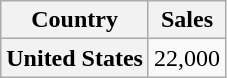<table class="wikitable plainrowheaders">
<tr>
<th>Country</th>
<th>Sales</th>
</tr>
<tr>
<th scope="row">United States</th>
<td align="center">22,000</td>
</tr>
</table>
